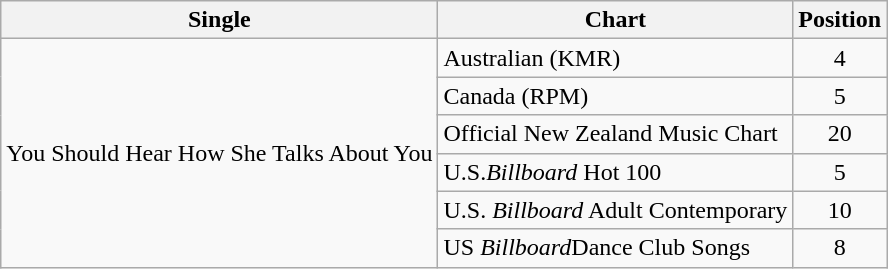<table class="wikitable">
<tr>
<th>Single</th>
<th>Chart</th>
<th>Position</th>
</tr>
<tr>
<td rowspan=6>You Should Hear How She Talks About You</td>
<td>Australian (KMR)</td>
<td align="center">4</td>
</tr>
<tr>
<td>Canada (RPM)<br></td>
<td align="center">5</td>
</tr>
<tr>
<td>Official New Zealand Music Chart<br></td>
<td align="center">20</td>
</tr>
<tr>
<td>U.S.<em>Billboard</em> Hot 100</td>
<td align="center">5</td>
</tr>
<tr>
<td>U.S. <em>Billboard</em> Adult Contemporary <br></td>
<td align="center">10</td>
</tr>
<tr>
<td>US <em>Billboard</em>Dance Club Songs<br></td>
<td align="center">8</td>
</tr>
</table>
